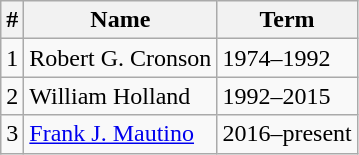<table class="wikitable" border="1">
<tr>
<th>#</th>
<th>Name</th>
<th>Term</th>
</tr>
<tr>
<td>1</td>
<td>Robert G. Cronson</td>
<td>1974–1992</td>
</tr>
<tr>
<td>2</td>
<td>William Holland</td>
<td>1992–2015</td>
</tr>
<tr>
<td>3</td>
<td><a href='#'>Frank J. Mautino</a></td>
<td>2016–present</td>
</tr>
</table>
